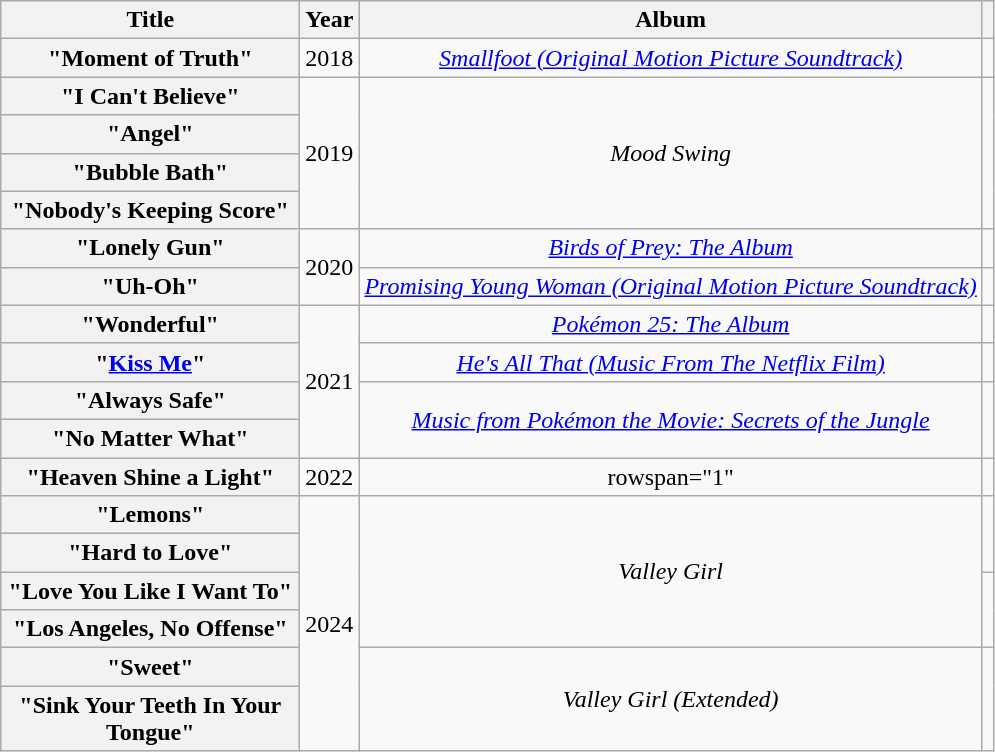<table class="wikitable plainrowheaders" style="text-align:center;">
<tr>
<th scope="col" style="width:12em;">Title</th>
<th scope="col">Year</th>
<th scope="col">Album</th>
<th scope="col"></th>
</tr>
<tr>
<th scope="row">"Moment of Truth"</th>
<td rowspan="1">2018</td>
<td rowspan="1"><em><a href='#'>Smallfoot (Original Motion Picture Soundtrack)</a></em></td>
<td rowspan="1"></td>
</tr>
<tr>
<th scope="row">"I Can't Believe"</th>
<td rowspan="4">2019</td>
<td rowspan="4"><em>Mood Swing</em></td>
<td rowspan="4"></td>
</tr>
<tr>
<th scope="row">"Angel"</th>
</tr>
<tr>
<th scope="row">"Bubble Bath"</th>
</tr>
<tr>
<th scope="row">"Nobody's Keeping Score"</th>
</tr>
<tr>
<th scope="row">"Lonely Gun"</th>
<td rowspan="2">2020</td>
<td rowspan="1"><em><a href='#'>Birds of Prey: The Album</a></em></td>
<td rowspan="1"></td>
</tr>
<tr>
<th scope="row">"Uh-Oh"</th>
<td rowspan="1"><em><a href='#'>Promising Young Woman (Original Motion Picture Soundtrack)</a></em></td>
<td rowspan="1"></td>
</tr>
<tr>
<th scope="row">"Wonderful"</th>
<td rowspan="4">2021</td>
<td rowspan="1"><em><a href='#'>Pokémon 25: The Album</a></em></td>
<td rowspan="1"></td>
</tr>
<tr>
<th scope="row">"<a href='#'>Kiss Me</a>"</th>
<td rowspan="1"><em><a href='#'>He's All That (Music From The Netflix Film)</a></em></td>
<td rowspan="1"></td>
</tr>
<tr>
<th scope="row">"Always Safe"</th>
<td rowspan="2"><em><a href='#'>Music from Pokémon the Movie: Secrets of the Jungle</a></em></td>
<td rowspan="2"></td>
</tr>
<tr>
<th scope="row">"No Matter What"</th>
</tr>
<tr>
<th scope="row">"Heaven Shine a Light"</th>
<td rowspan="1">2022</td>
<td>rowspan="1" </td>
<td rowspan="1"></td>
</tr>
<tr>
<th scope="row">"Lemons"</th>
<td rowspan="6">2024</td>
<td rowspan="4"><em>Valley Girl</em></td>
<td rowspan="2"></td>
</tr>
<tr>
<th scope="row">"Hard to Love"</th>
</tr>
<tr>
<th scope="row">"Love You Like I Want To"</th>
<td rowspan="2"></td>
</tr>
<tr>
<th scope="row">"Los Angeles, No Offense"</th>
</tr>
<tr>
<th scope="row">"Sweet"</th>
<td rowspan="2"><em>Valley Girl (Extended)</em></td>
<td rowspan="2"></td>
</tr>
<tr>
<th scope="row">"Sink Your Teeth In Your Tongue"</th>
</tr>
</table>
